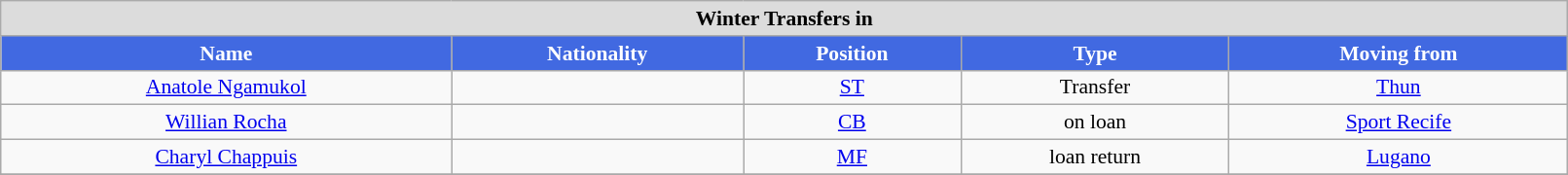<table class="wikitable"  style="text-align:center; font-size:90%; width:85%;">
<tr>
<th colspan=11  style="background:#dcdcdc; text-align:center;">Winter Transfers in</th>
</tr>
<tr>
<th style="background:#4169E1; color:white; text-align:center;">Name</th>
<th style="background:#4169E1; color:white; text-align:center;">Nationality</th>
<th style="background:#4169E1; color:white; text-align:center;">Position</th>
<th style="background:#4169E1; color:white; text-align:center;">Type</th>
<th style="background:#4169E1; color:white; text-align:center;">Moving from</th>
</tr>
<tr>
<td><a href='#'>Anatole Ngamukol</a></td>
<td></td>
<td><a href='#'>ST</a></td>
<td>Transfer</td>
<td><a href='#'>Thun</a></td>
</tr>
<tr>
<td><a href='#'>Willian Rocha</a></td>
<td></td>
<td><a href='#'>CB</a></td>
<td>on loan</td>
<td><a href='#'>Sport Recife</a></td>
</tr>
<tr>
<td><a href='#'>Charyl Chappuis</a></td>
<td></td>
<td><a href='#'>MF</a></td>
<td>loan return</td>
<td><a href='#'>Lugano</a></td>
</tr>
<tr>
</tr>
</table>
